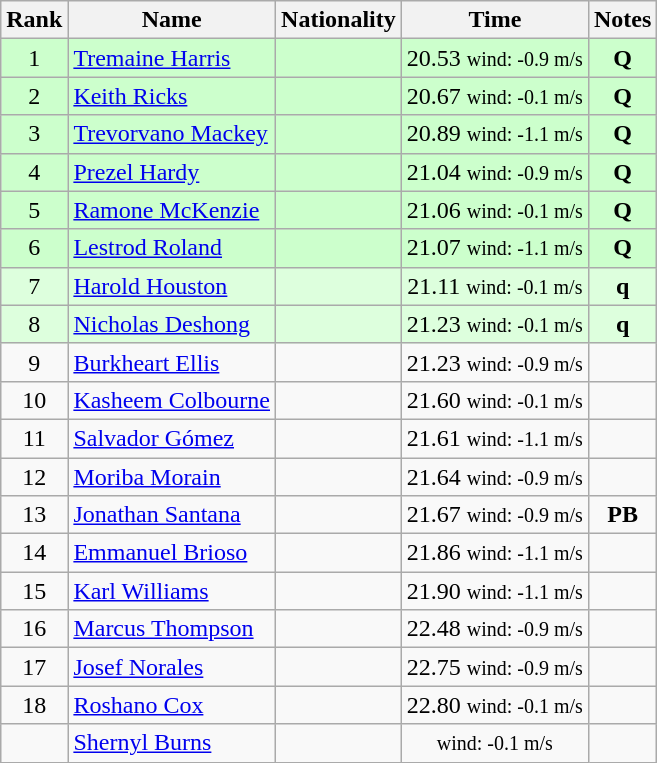<table class="wikitable sortable" style="text-align:center">
<tr>
<th>Rank</th>
<th>Name</th>
<th>Nationality</th>
<th>Time</th>
<th>Notes</th>
</tr>
<tr bgcolor=ccffcc>
<td>1</td>
<td align=left><a href='#'>Tremaine Harris</a></td>
<td align=left></td>
<td>20.53 <small>wind: -0.9 m/s</small></td>
<td><strong>Q</strong></td>
</tr>
<tr bgcolor=ccffcc>
<td>2</td>
<td align=left><a href='#'>Keith Ricks</a></td>
<td align=left></td>
<td>20.67 <small>wind: -0.1 m/s</small></td>
<td><strong>Q</strong></td>
</tr>
<tr bgcolor=ccffcc>
<td>3</td>
<td align=left><a href='#'>Trevorvano Mackey</a></td>
<td align=left></td>
<td>20.89 <small>wind: -1.1 m/s</small></td>
<td><strong>Q</strong></td>
</tr>
<tr bgcolor=ccffcc>
<td>4</td>
<td align=left><a href='#'>Prezel Hardy</a></td>
<td align=left></td>
<td>21.04 <small>wind: -0.9 m/s</small></td>
<td><strong>Q</strong></td>
</tr>
<tr bgcolor=ccffcc>
<td>5</td>
<td align=left><a href='#'>Ramone McKenzie</a></td>
<td align=left></td>
<td>21.06 <small>wind: -0.1 m/s</small></td>
<td><strong>Q</strong></td>
</tr>
<tr bgcolor=ccffcc>
<td>6</td>
<td align=left><a href='#'>Lestrod Roland</a></td>
<td align=left></td>
<td>21.07 <small>wind: -1.1 m/s</small></td>
<td><strong>Q</strong></td>
</tr>
<tr bgcolor=ddffdd>
<td>7</td>
<td align=left><a href='#'>Harold Houston</a></td>
<td align=left></td>
<td>21.11 <small>wind: -0.1 m/s</small></td>
<td><strong>q</strong></td>
</tr>
<tr bgcolor=ddffdd>
<td>8</td>
<td align=left><a href='#'>Nicholas Deshong</a></td>
<td align=left></td>
<td>21.23 <small>wind: -0.1 m/s</small></td>
<td><strong>q</strong></td>
</tr>
<tr>
<td>9</td>
<td align=left><a href='#'>Burkheart Ellis</a></td>
<td align=left></td>
<td>21.23 <small>wind: -0.9 m/s</small></td>
<td></td>
</tr>
<tr>
<td>10</td>
<td align=left><a href='#'>Kasheem Colbourne</a></td>
<td align=left></td>
<td>21.60 <small>wind: -0.1 m/s</small></td>
<td></td>
</tr>
<tr>
<td>11</td>
<td align=left><a href='#'>Salvador Gómez</a></td>
<td align=left></td>
<td>21.61 <small>wind: -1.1 m/s</small></td>
<td></td>
</tr>
<tr>
<td>12</td>
<td align=left><a href='#'>Moriba Morain</a></td>
<td align=left></td>
<td>21.64 <small>wind: -0.9 m/s</small></td>
<td></td>
</tr>
<tr>
<td>13</td>
<td align=left><a href='#'>Jonathan Santana</a></td>
<td align=left></td>
<td>21.67 <small>wind: -0.9 m/s</small></td>
<td><strong>PB</strong></td>
</tr>
<tr>
<td>14</td>
<td align=left><a href='#'>Emmanuel Brioso</a></td>
<td align=left></td>
<td>21.86 <small>wind: -1.1 m/s</small></td>
<td></td>
</tr>
<tr>
<td>15</td>
<td align=left><a href='#'>Karl Williams</a></td>
<td align=left></td>
<td>21.90 <small>wind: -1.1 m/s</small></td>
<td></td>
</tr>
<tr>
<td>16</td>
<td align=left><a href='#'>Marcus Thompson</a></td>
<td align=left></td>
<td>22.48 <small>wind: -0.9 m/s</small></td>
<td></td>
</tr>
<tr>
<td>17</td>
<td align=left><a href='#'>Josef Norales</a></td>
<td align=left></td>
<td>22.75 <small>wind: -0.9 m/s</small></td>
<td></td>
</tr>
<tr>
<td>18</td>
<td align=left><a href='#'>Roshano Cox</a></td>
<td align=left></td>
<td>22.80 <small>wind: -0.1 m/s</small></td>
<td></td>
</tr>
<tr>
<td></td>
<td align=left><a href='#'>Shernyl Burns</a></td>
<td align=left></td>
<td> <small>wind: -0.1 m/s</small></td>
<td></td>
</tr>
</table>
